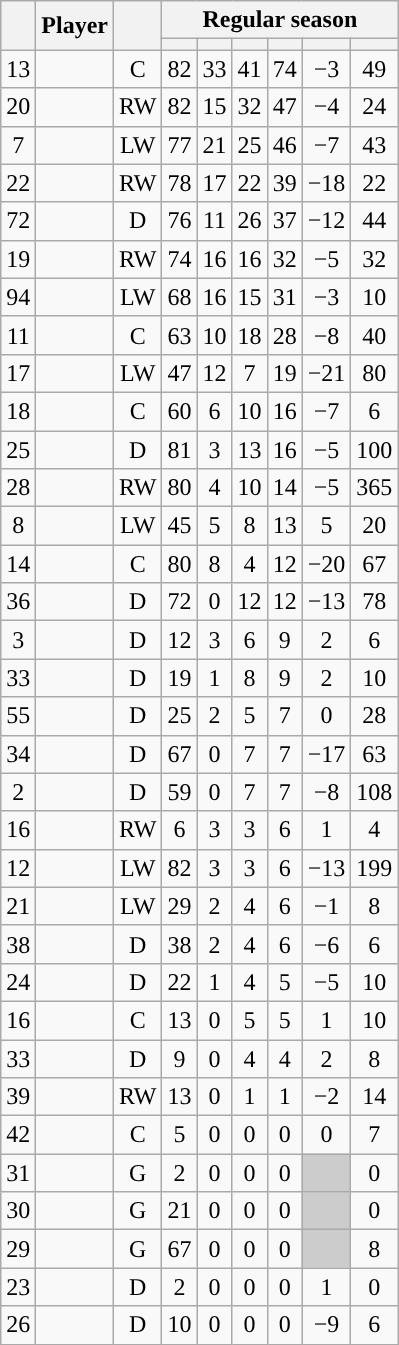<table class="wikitable sortable plainrowheaders" style="text-align:center;">
<tr>
<th scope="col" data-sort-type="number" rowspan="2"></th>
<th scope="col" rowspan="2">Player</th>
<th scope="col" rowspan="2"></th>
<th scope=colgroup colspan=6>Regular season</th>
</tr>
<tr>
<th scope="col" data-sort-type="number"></th>
<th scope="col" data-sort-type="number"></th>
<th scope="col" data-sort-type="number"></th>
<th scope="col" data-sort-type="number"></th>
<th scope="col" data-sort-type="number"></th>
<th scope="col" data-sort-type="number"></th>
</tr>
<tr>
<td scope="row">13</td>
<td align="left"></td>
<td>C</td>
<td>82</td>
<td>33</td>
<td>41</td>
<td>74</td>
<td>−3</td>
<td>49</td>
</tr>
<tr>
<td scope="row">20</td>
<td align="left"></td>
<td>RW</td>
<td>82</td>
<td>15</td>
<td>32</td>
<td>47</td>
<td>−4</td>
<td>24</td>
</tr>
<tr>
<td scope="row">7</td>
<td align="left"></td>
<td>LW</td>
<td>77</td>
<td>21</td>
<td>25</td>
<td>46</td>
<td>−7</td>
<td>43</td>
</tr>
<tr>
<td scope="row">22</td>
<td align="left"></td>
<td>RW</td>
<td>78</td>
<td>17</td>
<td>22</td>
<td>39</td>
<td>−18</td>
<td>22</td>
</tr>
<tr>
<td scope="row">72</td>
<td align="left"></td>
<td>D</td>
<td>76</td>
<td>11</td>
<td>26</td>
<td>37</td>
<td>−12</td>
<td>44</td>
</tr>
<tr>
<td scope="row">19</td>
<td align="left"></td>
<td>RW</td>
<td>74</td>
<td>16</td>
<td>16</td>
<td>32</td>
<td>−5</td>
<td>32</td>
</tr>
<tr>
<td scope="row">94</td>
<td align="left"></td>
<td>LW</td>
<td>68</td>
<td>16</td>
<td>15</td>
<td>31</td>
<td>−3</td>
<td>10</td>
</tr>
<tr>
<td scope="row">11</td>
<td align="left"></td>
<td>C</td>
<td>63</td>
<td>10</td>
<td>18</td>
<td>28</td>
<td>−8</td>
<td>40</td>
</tr>
<tr>
<td scope="row">17</td>
<td align="left"></td>
<td>LW</td>
<td>47</td>
<td>12</td>
<td>7</td>
<td>19</td>
<td>−21</td>
<td>80</td>
</tr>
<tr>
<td scope="row">18</td>
<td align="left"></td>
<td>C</td>
<td>60</td>
<td>6</td>
<td>10</td>
<td>16</td>
<td>−7</td>
<td>6</td>
</tr>
<tr>
<td scope="row">25</td>
<td align="left"></td>
<td>D</td>
<td>81</td>
<td>3</td>
<td>13</td>
<td>16</td>
<td>−5</td>
<td>100</td>
</tr>
<tr>
<td scope="row">28</td>
<td align="left"></td>
<td>RW</td>
<td>80</td>
<td>4</td>
<td>10</td>
<td>14</td>
<td>−5</td>
<td>365</td>
</tr>
<tr>
<td scope="row">8</td>
<td align="left"></td>
<td>LW</td>
<td>45</td>
<td>5</td>
<td>8</td>
<td>13</td>
<td>5</td>
<td>20</td>
</tr>
<tr>
<td scope="row">14</td>
<td align="left"></td>
<td>C</td>
<td>80</td>
<td>8</td>
<td>4</td>
<td>12</td>
<td>−20</td>
<td>67</td>
</tr>
<tr>
<td scope="row">36</td>
<td align="left"></td>
<td>D</td>
<td>72</td>
<td>0</td>
<td>12</td>
<td>12</td>
<td>−13</td>
<td>78</td>
</tr>
<tr>
<td scope="row">3</td>
<td align="left"></td>
<td>D</td>
<td>12</td>
<td>3</td>
<td>6</td>
<td>9</td>
<td>2</td>
<td>6</td>
</tr>
<tr>
<td scope="row">33</td>
<td align="left"></td>
<td>D</td>
<td>19</td>
<td>1</td>
<td>8</td>
<td>9</td>
<td>2</td>
<td>10</td>
</tr>
<tr>
<td scope="row">55</td>
<td align="left"></td>
<td>D</td>
<td>25</td>
<td>2</td>
<td>5</td>
<td>7</td>
<td>0</td>
<td>28</td>
</tr>
<tr>
<td scope="row">34</td>
<td align="left"></td>
<td>D</td>
<td>67</td>
<td>0</td>
<td>7</td>
<td>7</td>
<td>−17</td>
<td>63</td>
</tr>
<tr>
<td scope="row">2</td>
<td align="left"></td>
<td>D</td>
<td>59</td>
<td>0</td>
<td>7</td>
<td>7</td>
<td>−8</td>
<td>108</td>
</tr>
<tr>
<td scope="row">16</td>
<td align="left"></td>
<td>RW</td>
<td>6</td>
<td>3</td>
<td>3</td>
<td>6</td>
<td>1</td>
<td>4</td>
</tr>
<tr>
<td scope="row">12</td>
<td align="left"></td>
<td>LW</td>
<td>82</td>
<td>3</td>
<td>3</td>
<td>6</td>
<td>−13</td>
<td>199</td>
</tr>
<tr>
<td scope="row">21</td>
<td align="left"></td>
<td>LW</td>
<td>29</td>
<td>2</td>
<td>4</td>
<td>6</td>
<td>−1</td>
<td>8</td>
</tr>
<tr>
<td scope="row">38</td>
<td align="left"></td>
<td>D</td>
<td>38</td>
<td>2</td>
<td>4</td>
<td>6</td>
<td>−6</td>
<td>6</td>
</tr>
<tr>
<td scope="row">24</td>
<td align="left"></td>
<td>D</td>
<td>22</td>
<td>1</td>
<td>4</td>
<td>5</td>
<td>−5</td>
<td>10</td>
</tr>
<tr>
<td scope="row">16</td>
<td align="left"></td>
<td>C</td>
<td>13</td>
<td>0</td>
<td>5</td>
<td>5</td>
<td>1</td>
<td>10</td>
</tr>
<tr>
<td scope="row">33</td>
<td align="left"></td>
<td>D</td>
<td>9</td>
<td>0</td>
<td>4</td>
<td>4</td>
<td>2</td>
<td>8</td>
</tr>
<tr>
<td scope="row">39</td>
<td align="left"></td>
<td>RW</td>
<td>13</td>
<td>0</td>
<td>1</td>
<td>1</td>
<td>−2</td>
<td>14</td>
</tr>
<tr>
<td scope="row">42</td>
<td align="left"></td>
<td>C</td>
<td>5</td>
<td>0</td>
<td>0</td>
<td>0</td>
<td>0</td>
<td>7</td>
</tr>
<tr>
<td scope="row">31</td>
<td align="left"></td>
<td>G</td>
<td>2</td>
<td>0</td>
<td>0</td>
<td>0</td>
<td style="background:#ccc"></td>
<td>0</td>
</tr>
<tr>
<td scope="row">30</td>
<td align="left"></td>
<td>G</td>
<td>21</td>
<td>0</td>
<td>0</td>
<td>0</td>
<td style="background:#ccc"></td>
<td>0</td>
</tr>
<tr>
<td scope="row">29</td>
<td align="left"></td>
<td>G</td>
<td>67</td>
<td>0</td>
<td>0</td>
<td>0</td>
<td style="background:#ccc"></td>
<td>8</td>
</tr>
<tr>
<td scope="row">23</td>
<td align="left"></td>
<td>D</td>
<td>2</td>
<td>0</td>
<td>0</td>
<td>0</td>
<td>1</td>
<td>0</td>
</tr>
<tr>
<td scope="row">26</td>
<td align="left"></td>
<td>D</td>
<td>10</td>
<td>0</td>
<td>0</td>
<td>0</td>
<td>−9</td>
<td>6</td>
</tr>
</table>
